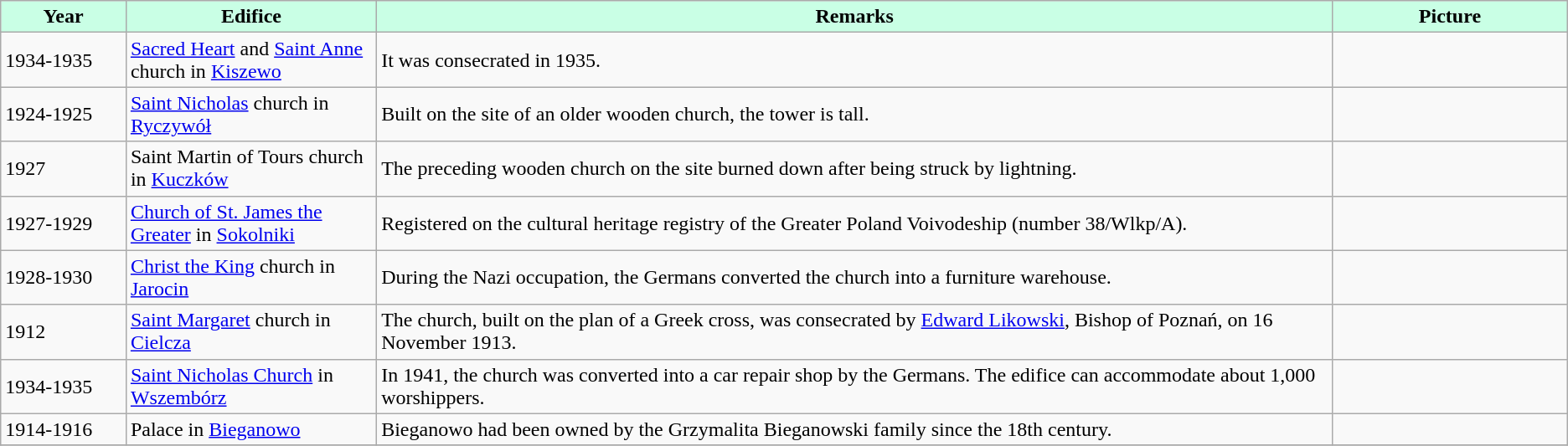<table class="wikitable" style="flex:30em">
<tr align="center" bgcolor="#C9FFE5">
<td width=8%><strong>Year</strong></td>
<td width=16%><strong>Edifice</strong></td>
<td width=61%><strong>Remarks</strong></td>
<td width=15%><strong>Picture</strong></td>
</tr>
<tr ----bgcolor="#FFFFFF">
<td>1934-1935</td>
<td><a href='#'>Sacred Heart</a> and <a href='#'>Saint Anne</a> church in <a href='#'>Kiszewo</a></td>
<td>It was consecrated in 1935.</td>
<td></td>
</tr>
<tr>
<td>1924-1925</td>
<td><a href='#'>Saint Nicholas</a> church in <a href='#'>Ryczywół</a></td>
<td>Built on the site of an older wooden church, the tower is  tall.</td>
<td></td>
</tr>
<tr ----bgcolor="#FFFFFF">
<td>1927</td>
<td>Saint Martin of Tours church in <a href='#'>Kuczków</a></td>
<td>The preceding wooden church on the site burned down after being struck by lightning.</td>
<td></td>
</tr>
<tr>
<td>1927-1929</td>
<td><a href='#'>Church of St. James the Greater</a> in <a href='#'>Sokolniki</a></td>
<td>Registered on the cultural heritage registry of the Greater Poland Voivodeship (number 38/Wlkp/A).</td>
<td></td>
</tr>
<tr ----bgcolor="#FFFFFF">
<td>1928-1930</td>
<td><a href='#'>Christ the King</a> church in <a href='#'>Jarocin</a></td>
<td>During the Nazi occupation, the Germans converted the church into a furniture warehouse.</td>
<td></td>
</tr>
<tr>
<td>1912</td>
<td><a href='#'>Saint Margaret</a> church in <a href='#'>Cielcza</a></td>
<td>The church, built on the plan of a Greek cross, was consecrated by <a href='#'>Edward Likowski</a>, Bishop of Poznań, on 16 November 1913.</td>
<td></td>
</tr>
<tr ----bgcolor="#FFFFFF">
<td>1934-1935</td>
<td><a href='#'>Saint Nicholas Church</a> in <a href='#'>Wszembórz</a></td>
<td>In 1941, the church was converted into a car repair shop by the Germans. The edifice can accommodate about 1,000 worshippers.</td>
<td></td>
</tr>
<tr>
<td>1914-1916</td>
<td>Palace in <a href='#'>Bieganowo</a></td>
<td>Bieganowo had been owned by the Grzymalita Bieganowski family since the 18th century.</td>
<td></td>
</tr>
<tr ----bgcolor="#FFFFFF">
</tr>
</table>
